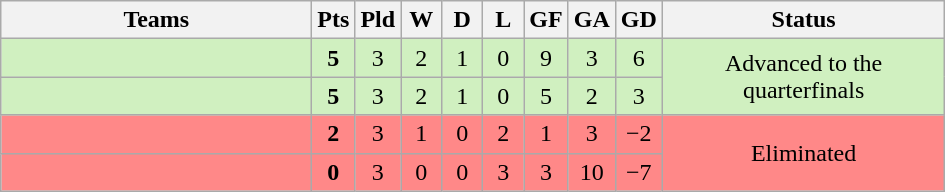<table class=wikitable style="text-align:center">
<tr>
<th width=200>Teams</th>
<th width=20>Pts</th>
<th width=20>Pld</th>
<th width=20>W</th>
<th width=20>D</th>
<th width=20>L</th>
<th width=20>GF</th>
<th width=20>GA</th>
<th width=20>GD</th>
<th width=181>Status</th>
</tr>
<tr bgcolor="#D0F0C0">
<td style="text-align:left;"></td>
<td><strong>5</strong></td>
<td>3</td>
<td>2</td>
<td>1</td>
<td>0</td>
<td>9</td>
<td>3</td>
<td>6</td>
<td rowspan=2>Advanced to the quarterfinals</td>
</tr>
<tr bgcolor="#D0F0C0">
<td style="text-align:left;"></td>
<td><strong>5</strong></td>
<td>3</td>
<td>2</td>
<td>1</td>
<td>0</td>
<td>5</td>
<td>2</td>
<td>3</td>
</tr>
<tr bgcolor=#FF8888>
<td style="text-align:left;"></td>
<td><strong>2</strong></td>
<td>3</td>
<td>1</td>
<td>0</td>
<td>2</td>
<td>1</td>
<td>3</td>
<td>−2</td>
<td rowspan=2>Eliminated</td>
</tr>
<tr bgcolor=#FF8888>
<td style="text-align:left;"></td>
<td><strong>0</strong></td>
<td>3</td>
<td>0</td>
<td>0</td>
<td>3</td>
<td>3</td>
<td>10</td>
<td>−7</td>
</tr>
</table>
